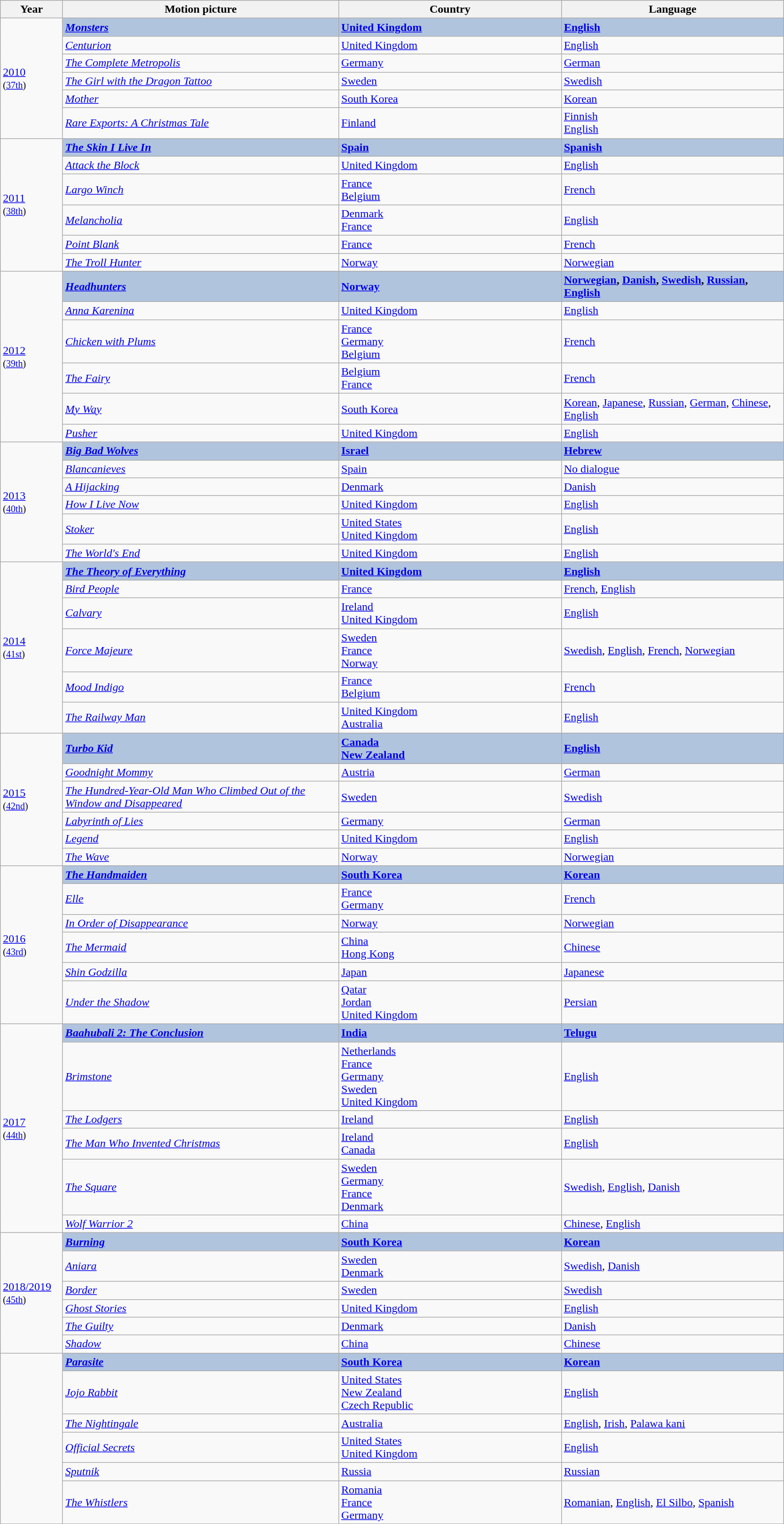<table class="wikitable" width="88%" align="center">
<tr>
<th width=7%>Year</th>
<th width=31%>Motion picture</th>
<th width=25%>Country</th>
<th width=25%>Language</th>
</tr>
<tr>
<td rowspan=6><a href='#'>2010</a><br><small>(<a href='#'>37th</a>)</small></td>
<td style="background:#B0C4DE;"><strong><em><a href='#'>Monsters</a></em></strong></td>
<td style="background:#B0C4DE;"> <strong><a href='#'>United Kingdom</a></strong></td>
<td style="background:#B0C4DE;"><strong><a href='#'>English</a></strong></td>
</tr>
<tr>
<td><em><a href='#'>Centurion</a></em></td>
<td> <a href='#'>United Kingdom</a></td>
<td><a href='#'>English</a></td>
</tr>
<tr>
<td><em><a href='#'>The Complete Metropolis</a></em></td>
<td> <a href='#'>Germany</a></td>
<td><a href='#'>German</a></td>
</tr>
<tr>
<td><em><a href='#'>The Girl with the Dragon Tattoo</a></em></td>
<td> <a href='#'>Sweden</a></td>
<td><a href='#'>Swedish</a></td>
</tr>
<tr>
<td><em><a href='#'>Mother</a></em></td>
<td> <a href='#'>South Korea</a></td>
<td><a href='#'>Korean</a></td>
</tr>
<tr>
<td><em><a href='#'>Rare Exports: A Christmas Tale</a></em></td>
<td> <a href='#'>Finland</a></td>
<td><a href='#'>Finnish</a><br><a href='#'>English</a></td>
</tr>
<tr>
<td rowspan=6><a href='#'>2011</a><br><small>(<a href='#'>38th</a>)</small></td>
<td style="background:#B0C4DE;"><strong><em><a href='#'>The Skin I Live In</a></em></strong></td>
<td style="background:#B0C4DE;"> <strong><a href='#'>Spain</a></strong></td>
<td style="background:#B0C4DE;"><strong><a href='#'>Spanish</a></strong></td>
</tr>
<tr>
<td><em><a href='#'>Attack the Block</a></em></td>
<td> <a href='#'>United Kingdom</a></td>
<td><a href='#'>English</a></td>
</tr>
<tr>
<td><em><a href='#'>Largo Winch</a></em></td>
<td> <a href='#'>France</a><br> <a href='#'>Belgium</a></td>
<td><a href='#'>French</a></td>
</tr>
<tr>
<td><em><a href='#'>Melancholia</a></em></td>
<td> <a href='#'>Denmark</a><br> <a href='#'>France</a></td>
<td><a href='#'>English</a></td>
</tr>
<tr>
<td><em><a href='#'>Point Blank</a></em></td>
<td> <a href='#'>France</a></td>
<td><a href='#'>French</a></td>
</tr>
<tr>
<td><em><a href='#'>The Troll Hunter</a></em></td>
<td> <a href='#'>Norway</a></td>
<td><a href='#'>Norwegian</a></td>
</tr>
<tr>
<td rowspan=6><a href='#'>2012</a><br><small>(<a href='#'>39th</a>)</small></td>
<td style="background:#B0C4DE;"><strong><em><a href='#'>Headhunters</a></em></strong></td>
<td style="background:#B0C4DE;"> <strong><a href='#'>Norway</a></strong></td>
<td style="background:#B0C4DE;"><strong><a href='#'>Norwegian</a>, <a href='#'>Danish</a>, <a href='#'>Swedish</a>, <a href='#'>Russian</a>, <a href='#'>English</a></strong></td>
</tr>
<tr>
<td><em><a href='#'>Anna Karenina</a></em></td>
<td> <a href='#'>United Kingdom</a></td>
<td><a href='#'>English</a></td>
</tr>
<tr>
<td><em><a href='#'>Chicken with Plums</a></em></td>
<td> <a href='#'>France</a><br> <a href='#'>Germany</a><br> <a href='#'>Belgium</a></td>
<td><a href='#'>French</a></td>
</tr>
<tr>
<td><em><a href='#'>The Fairy</a></em></td>
<td> <a href='#'>Belgium</a><br> <a href='#'>France</a></td>
<td><a href='#'>French</a></td>
</tr>
<tr>
<td><em><a href='#'>My Way</a></em></td>
<td> <a href='#'>South Korea</a></td>
<td><a href='#'>Korean</a>, <a href='#'>Japanese</a>, <a href='#'>Russian</a>, <a href='#'>German</a>, <a href='#'>Chinese</a>, <a href='#'>English</a></td>
</tr>
<tr>
<td><em><a href='#'>Pusher</a></em></td>
<td> <a href='#'>United Kingdom</a></td>
<td><a href='#'>English</a></td>
</tr>
<tr>
<td rowspan=6><a href='#'>2013</a><br><small>(<a href='#'>40th</a>)</small></td>
<td style="background:#B0C4DE;"><strong><em><a href='#'>Big Bad Wolves</a></em></strong></td>
<td style="background:#B0C4DE;"> <strong><a href='#'>Israel</a></strong></td>
<td style="background:#B0C4DE;"><strong><a href='#'>Hebrew</a></strong></td>
</tr>
<tr>
<td><em><a href='#'>Blancanieves</a></em></td>
<td> <a href='#'>Spain</a></td>
<td><a href='#'>No dialogue</a> </td>
</tr>
<tr>
<td><em><a href='#'>A Hijacking</a></em></td>
<td> <a href='#'>Denmark</a></td>
<td><a href='#'>Danish</a></td>
</tr>
<tr>
<td><em><a href='#'>How I Live Now</a></em></td>
<td> <a href='#'>United Kingdom</a></td>
<td><a href='#'>English</a></td>
</tr>
<tr>
<td><em><a href='#'>Stoker</a></em></td>
<td> <a href='#'>United States</a><br> <a href='#'>United Kingdom</a></td>
<td><a href='#'>English</a></td>
</tr>
<tr>
<td><em><a href='#'>The World's End</a></em></td>
<td> <a href='#'>United Kingdom</a></td>
<td><a href='#'>English</a></td>
</tr>
<tr>
<td rowspan=6><a href='#'>2014</a><br><small>(<a href='#'>41st</a>)</small></td>
<td style="background:#B0C4DE;"><strong><em><a href='#'>The Theory of Everything</a></em></strong></td>
<td style="background:#B0C4DE;"> <strong><a href='#'>United Kingdom</a></strong></td>
<td style="background:#B0C4DE;"><strong><a href='#'>English</a></strong></td>
</tr>
<tr>
<td><em><a href='#'>Bird People</a></em></td>
<td> <a href='#'>France</a></td>
<td><a href='#'>French</a>, <a href='#'>English</a></td>
</tr>
<tr>
<td><em><a href='#'>Calvary</a></em></td>
<td> <a href='#'>Ireland</a><br> <a href='#'>United Kingdom</a></td>
<td><a href='#'>English</a></td>
</tr>
<tr>
<td><em><a href='#'>Force Majeure</a></em></td>
<td> <a href='#'>Sweden</a><br> <a href='#'>France</a><br> <a href='#'>Norway</a></td>
<td><a href='#'>Swedish</a>, <a href='#'>English</a>, <a href='#'>French</a>, <a href='#'>Norwegian</a></td>
</tr>
<tr>
<td><em><a href='#'>Mood Indigo</a></em></td>
<td> <a href='#'>France</a><br> <a href='#'>Belgium</a></td>
<td><a href='#'>French</a></td>
</tr>
<tr>
<td><em><a href='#'>The Railway Man</a></em></td>
<td> <a href='#'>United Kingdom</a><br> <a href='#'>Australia</a></td>
<td><a href='#'>English</a></td>
</tr>
<tr>
<td rowspan=6><a href='#'>2015</a><br><small>(<a href='#'>42nd</a>)</small></td>
<td style="background:#B0C4DE;"><strong><em><a href='#'>Turbo Kid</a></em></strong></td>
<td style="background:#B0C4DE;"> <strong><a href='#'>Canada</a></strong><br> <strong><a href='#'>New Zealand</a></strong></td>
<td style="background:#B0C4DE;"><strong><a href='#'>English</a></strong></td>
</tr>
<tr>
<td><em><a href='#'>Goodnight Mommy</a></em></td>
<td> <a href='#'>Austria</a></td>
<td><a href='#'>German</a></td>
</tr>
<tr>
<td><em><a href='#'>The Hundred-Year-Old Man Who Climbed Out of the Window and Disappeared</a></em></td>
<td> <a href='#'>Sweden</a></td>
<td><a href='#'>Swedish</a></td>
</tr>
<tr>
<td><em><a href='#'>Labyrinth of Lies</a></em></td>
<td> <a href='#'>Germany</a></td>
<td><a href='#'>German</a></td>
</tr>
<tr>
<td><em><a href='#'>Legend</a></em></td>
<td> <a href='#'>United Kingdom</a></td>
<td><a href='#'>English</a></td>
</tr>
<tr>
<td><em><a href='#'>The Wave</a></em></td>
<td> <a href='#'>Norway</a></td>
<td><a href='#'>Norwegian</a></td>
</tr>
<tr>
<td rowspan=6><a href='#'>2016</a><br><small>(<a href='#'>43rd</a>)</small></td>
<td style="background:#B0C4DE;"><strong><em><a href='#'>The Handmaiden</a></em></strong></td>
<td style="background:#B0C4DE;"> <strong><a href='#'>South Korea</a></strong></td>
<td style="background:#B0C4DE;"><strong><a href='#'>Korean</a></strong></td>
</tr>
<tr>
<td><em><a href='#'>Elle</a></em></td>
<td> <a href='#'>France</a><br> <a href='#'>Germany</a></td>
<td><a href='#'>French</a></td>
</tr>
<tr>
<td><em><a href='#'>In Order of Disappearance</a></em></td>
<td> <a href='#'>Norway</a></td>
<td><a href='#'>Norwegian</a></td>
</tr>
<tr>
<td><em><a href='#'>The Mermaid</a></em></td>
<td> <a href='#'>China</a><br> <a href='#'>Hong Kong</a></td>
<td><a href='#'>Chinese</a></td>
</tr>
<tr>
<td><em><a href='#'>Shin Godzilla</a></em></td>
<td> <a href='#'>Japan</a></td>
<td><a href='#'>Japanese</a></td>
</tr>
<tr>
<td><em><a href='#'>Under the Shadow</a></em></td>
<td> <a href='#'>Qatar</a><br> <a href='#'>Jordan</a><br> <a href='#'>United Kingdom</a></td>
<td><a href='#'>Persian</a></td>
</tr>
<tr>
<td rowspan=6><a href='#'>2017</a><br><small>(<a href='#'>44th</a>)</small></td>
<td style="background:#B0C4DE;"><strong><em><a href='#'>Baahubali 2: The Conclusion</a></em></strong></td>
<td style="background:#B0C4DE;"> <strong><a href='#'>India</a></strong></td>
<td style="background:#B0C4DE;"><strong><a href='#'>Telugu</a></strong></td>
</tr>
<tr>
<td><em><a href='#'>Brimstone</a></em></td>
<td> <a href='#'>Netherlands</a><br> <a href='#'>France</a><br> <a href='#'>Germany</a><br> <a href='#'>Sweden</a><br> <a href='#'>United Kingdom</a></td>
<td><a href='#'>English</a></td>
</tr>
<tr>
<td><em><a href='#'>The Lodgers</a></em></td>
<td> <a href='#'>Ireland</a></td>
<td><a href='#'>English</a></td>
</tr>
<tr>
<td><em><a href='#'>The Man Who Invented Christmas</a></em></td>
<td> <a href='#'>Ireland</a><br> <a href='#'>Canada</a></td>
<td><a href='#'>English</a></td>
</tr>
<tr>
<td><em><a href='#'>The Square</a></em></td>
<td> <a href='#'>Sweden</a><br> <a href='#'>Germany</a><br> <a href='#'>France</a><br> <a href='#'>Denmark</a></td>
<td><a href='#'>Swedish</a>, <a href='#'>English</a>, <a href='#'>Danish</a></td>
</tr>
<tr>
<td><em><a href='#'>Wolf Warrior 2</a></em></td>
<td> <a href='#'>China</a></td>
<td><a href='#'>Chinese</a>, <a href='#'>English</a></td>
</tr>
<tr>
<td rowspan="6"><a href='#'>2018/2019</a><br><small>(<a href='#'>45th</a>)</small></td>
<td style="background:#B0C4DE;"><strong><em><a href='#'>Burning</a></em></strong></td>
<td style="background:#B0C4DE;"> <strong><a href='#'>South Korea</a></strong></td>
<td style="background:#B0C4DE;"><strong><a href='#'>Korean</a></strong></td>
</tr>
<tr>
<td><em><a href='#'>Aniara</a></em></td>
<td> <a href='#'>Sweden</a><br> <a href='#'>Denmark</a></td>
<td><a href='#'>Swedish</a>, <a href='#'>Danish</a></td>
</tr>
<tr>
<td><em><a href='#'>Border</a></em></td>
<td> <a href='#'>Sweden</a></td>
<td><a href='#'>Swedish</a></td>
</tr>
<tr>
<td><em><a href='#'>Ghost Stories</a></em></td>
<td> <a href='#'>United Kingdom</a></td>
<td><a href='#'>English</a></td>
</tr>
<tr>
<td><em><a href='#'>The Guilty</a></em></td>
<td> <a href='#'>Denmark</a></td>
<td><a href='#'>Danish</a></td>
</tr>
<tr>
<td><em><a href='#'>Shadow</a></em></td>
<td> <a href='#'>China</a></td>
<td><a href='#'>Chinese</a></td>
</tr>
<tr>
<td rowspan="6"></td>
<td style="background:#B0C4DE;"><strong><em><a href='#'>Parasite</a></em></strong></td>
<td style="background:#B0C4DE;"> <strong><a href='#'>South Korea</a></strong></td>
<td style="background:#B0C4DE;"><strong><a href='#'>Korean</a></strong></td>
</tr>
<tr>
<td><em><a href='#'>Jojo Rabbit</a></em></td>
<td> <a href='#'>United States</a><br> <a href='#'>New Zealand</a><br> <a href='#'>Czech Republic</a></td>
<td><a href='#'>English</a></td>
</tr>
<tr>
<td><em><a href='#'>The Nightingale</a></em></td>
<td> <a href='#'>Australia</a></td>
<td><a href='#'>English</a>, <a href='#'>Irish</a>, <a href='#'>Palawa kani</a></td>
</tr>
<tr>
<td><em><a href='#'>Official Secrets</a></em></td>
<td> <a href='#'>United States</a><br> <a href='#'>United Kingdom</a></td>
<td><a href='#'>English</a></td>
</tr>
<tr>
<td><em><a href='#'>Sputnik</a></em></td>
<td> <a href='#'>Russia</a></td>
<td><a href='#'>Russian</a></td>
</tr>
<tr>
<td><em><a href='#'>The Whistlers</a></em></td>
<td> <a href='#'>Romania</a><br> <a href='#'>France</a><br> <a href='#'>Germany</a></td>
<td><a href='#'>Romanian</a>, <a href='#'>English</a>, <a href='#'>El Silbo</a>, <a href='#'>Spanish</a></td>
</tr>
</table>
